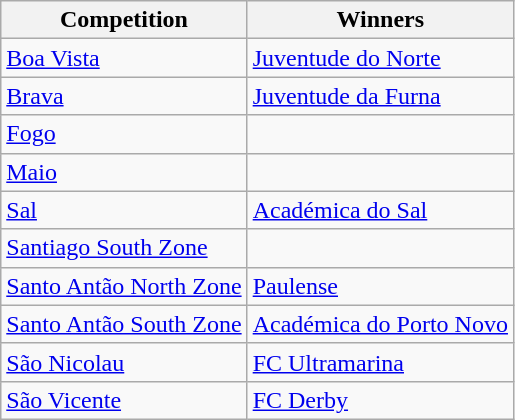<table class="wikitable">
<tr>
<th>Competition</th>
<th>Winners</th>
</tr>
<tr>
<td><a href='#'>Boa Vista</a></td>
<td><a href='#'>Juventude do Norte</a></td>
</tr>
<tr>
<td><a href='#'>Brava</a></td>
<td><a href='#'>Juventude da Furna</a></td>
</tr>
<tr>
<td><a href='#'>Fogo</a></td>
<td></td>
</tr>
<tr>
<td><a href='#'>Maio</a></td>
<td></td>
</tr>
<tr>
<td><a href='#'>Sal</a></td>
<td><a href='#'>Académica do Sal</a></td>
</tr>
<tr>
<td><a href='#'>Santiago South Zone</a></td>
<td></td>
</tr>
<tr>
<td><a href='#'>Santo Antão North Zone</a></td>
<td><a href='#'>Paulense</a></td>
</tr>
<tr>
<td><a href='#'>Santo Antão South Zone</a></td>
<td><a href='#'>Académica do Porto Novo</a></td>
</tr>
<tr>
<td><a href='#'>São Nicolau</a></td>
<td><a href='#'>FC Ultramarina</a></td>
</tr>
<tr>
<td><a href='#'>São Vicente</a></td>
<td><a href='#'>FC Derby</a></td>
</tr>
</table>
